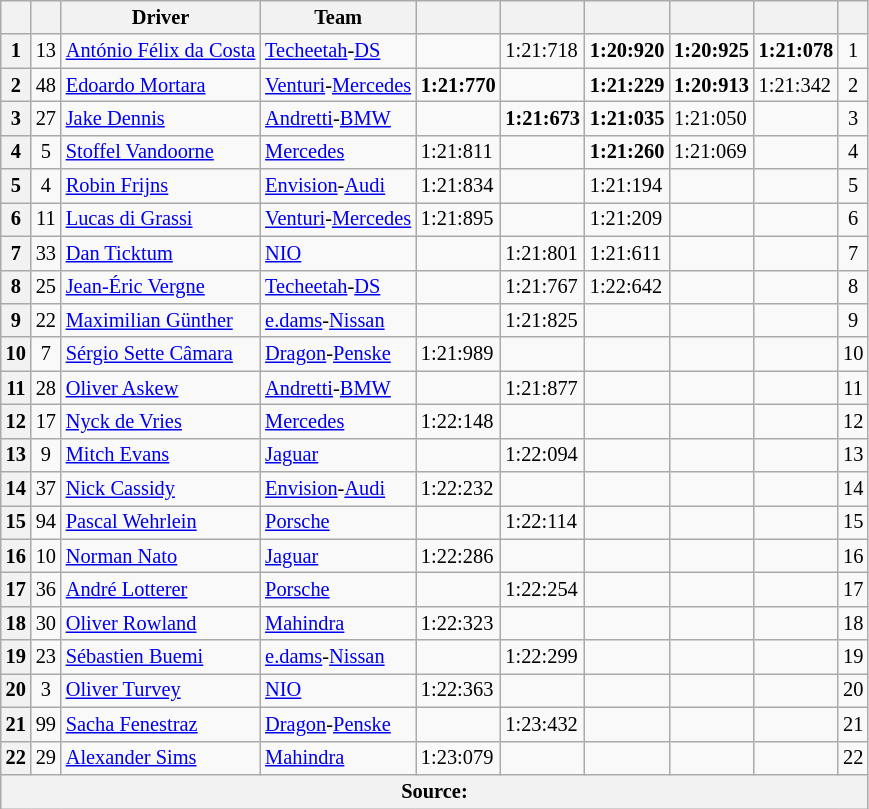<table class="wikitable sortable" style="font-size: 85%">
<tr>
<th scope="col"></th>
<th scope="col"></th>
<th scope="col">Driver</th>
<th scope="col">Team</th>
<th scope="col"></th>
<th scope="col"></th>
<th scope="col"></th>
<th scope="col"></th>
<th scope="col"></th>
<th scope="col"></th>
</tr>
<tr>
<th scope="row">1</th>
<td align="center">13</td>
<td data-sort-value="DAC"> <a href='#'>António Félix da Costa</a></td>
<td><a href='#'>Techeetah</a>-<a href='#'>DS</a></td>
<td></td>
<td>1:21:718</td>
<td><strong>1:20:920</strong></td>
<td><strong>1:20:925</strong></td>
<td><strong>1:21:078</strong></td>
<td align="center">1</td>
</tr>
<tr>
<th scope="row">2</th>
<td align="center">48</td>
<td data-sort-value="MOR"> <a href='#'>Edoardo Mortara</a></td>
<td><a href='#'>Venturi</a>-<a href='#'>Mercedes</a></td>
<td><strong>1:21:770</strong></td>
<td></td>
<td><strong>1:21:229</strong></td>
<td><strong>1:20:913</strong></td>
<td>1:21:342</td>
<td align="center">2</td>
</tr>
<tr>
<th scope="row">3</th>
<td align="center">27</td>
<td data-sort-value="DEN"> <a href='#'>Jake Dennis</a></td>
<td><a href='#'>Andretti</a>-<a href='#'>BMW</a></td>
<td></td>
<td><strong>1:21:673</strong></td>
<td><strong>1:21:035</strong></td>
<td>1:21:050</td>
<td></td>
<td align="center">3</td>
</tr>
<tr>
<th scope="row">4</th>
<td align="center">5</td>
<td data-sort-value="VAN"> <a href='#'>Stoffel Vandoorne</a></td>
<td><a href='#'>Mercedes</a></td>
<td>1:21:811</td>
<td></td>
<td><strong>1:21:260</strong></td>
<td>1:21:069</td>
<td></td>
<td align="center">4</td>
</tr>
<tr>
<th scope="row">5</th>
<td align="center">4</td>
<td data-sort-value="FRI"> <a href='#'>Robin Frijns</a></td>
<td><a href='#'>Envision</a>-<a href='#'>Audi</a></td>
<td>1:21:834</td>
<td></td>
<td>1:21:194</td>
<td></td>
<td></td>
<td align="center">5</td>
</tr>
<tr>
<th scope="row">6</th>
<td align="center">11</td>
<td data-sort-value="DIG"> <a href='#'>Lucas di Grassi</a></td>
<td><a href='#'>Venturi</a>-<a href='#'>Mercedes</a></td>
<td>1:21:895</td>
<td></td>
<td>1:21:209</td>
<td></td>
<td></td>
<td align="center">6</td>
</tr>
<tr>
<th scope="row">7</th>
<td align="center">33</td>
<td data-sort-value="TIC"> <a href='#'>Dan Ticktum</a></td>
<td><a href='#'>NIO</a></td>
<td></td>
<td>1:21:801</td>
<td>1:21:611</td>
<td></td>
<td></td>
<td align="center">7</td>
</tr>
<tr>
<th scope="row">8</th>
<td align="center">25</td>
<td data-sort-value="JEV"> <a href='#'>Jean-Éric Vergne</a></td>
<td><a href='#'>Techeetah</a>-<a href='#'>DS</a></td>
<td></td>
<td>1:21:767</td>
<td>1:22:642</td>
<td></td>
<td></td>
<td align="center">8</td>
</tr>
<tr>
<th scope="row">9</th>
<td align="center">22</td>
<td data-sort-value="GUE"> <a href='#'>Maximilian Günther</a></td>
<td><a href='#'>e.dams</a>-<a href='#'>Nissan</a></td>
<td></td>
<td>1:21:825</td>
<td></td>
<td></td>
<td></td>
<td align="center">9</td>
</tr>
<tr>
<th scope="row">10</th>
<td align="center">7</td>
<td data-sort-value="SET"> <a href='#'>Sérgio Sette Câmara</a></td>
<td><a href='#'>Dragon</a>-<a href='#'>Penske</a></td>
<td>1:21:989</td>
<td></td>
<td></td>
<td></td>
<td></td>
<td align="center">10</td>
</tr>
<tr>
<th scope="row">11</th>
<td align="center">28</td>
<td data-sort-value="ASK"> <a href='#'>Oliver Askew</a></td>
<td><a href='#'>Andretti</a>-<a href='#'>BMW</a></td>
<td></td>
<td>1:21:877</td>
<td></td>
<td></td>
<td></td>
<td align="center">11</td>
</tr>
<tr>
<th scope="row">12</th>
<td align="center">17</td>
<td data-sort-value="DEV"> <a href='#'>Nyck de Vries</a></td>
<td><a href='#'>Mercedes</a></td>
<td>1:22:148</td>
<td></td>
<td></td>
<td></td>
<td></td>
<td align="center">12</td>
</tr>
<tr>
<th scope="row">13</th>
<td align="center">9</td>
<td data-sort-value="EVA"> <a href='#'>Mitch Evans</a></td>
<td><a href='#'>Jaguar</a></td>
<td></td>
<td>1:22:094</td>
<td></td>
<td></td>
<td></td>
<td align="center">13</td>
</tr>
<tr>
<th scope="row">14</th>
<td align="center">37</td>
<td data-sort-value="CAS"> <a href='#'>Nick Cassidy</a></td>
<td><a href='#'>Envision</a>-<a href='#'>Audi</a></td>
<td>1:22:232</td>
<td></td>
<td></td>
<td></td>
<td></td>
<td align="center">14</td>
</tr>
<tr>
<th scope="row">15</th>
<td align="center">94</td>
<td data-sort-value="WEH"> <a href='#'>Pascal Wehrlein</a></td>
<td><a href='#'>Porsche</a></td>
<td></td>
<td>1:22:114</td>
<td></td>
<td></td>
<td></td>
<td align="center">15</td>
</tr>
<tr>
<th scope="row">16</th>
<td align="center">10</td>
<td data-sort-value="NAT"> <a href='#'>Norman Nato</a></td>
<td><a href='#'>Jaguar</a></td>
<td>1:22:286</td>
<td></td>
<td></td>
<td></td>
<td></td>
<td align="center">16</td>
</tr>
<tr>
<th scope="row">17</th>
<td align="center">36</td>
<td data-sort-value="LOT"> <a href='#'>André Lotterer</a></td>
<td><a href='#'>Porsche</a></td>
<td></td>
<td>1:22:254</td>
<td></td>
<td></td>
<td></td>
<td align="center">17</td>
</tr>
<tr>
<th scope="row">18</th>
<td align="center">30</td>
<td data-sort-value="ROW"> <a href='#'>Oliver Rowland</a></td>
<td><a href='#'>Mahindra</a></td>
<td>1:22:323</td>
<td></td>
<td></td>
<td></td>
<td></td>
<td align="center">18</td>
</tr>
<tr>
<th scope="row">19</th>
<td align="center">23</td>
<td data-sort-value="BUE"> <a href='#'>Sébastien Buemi</a></td>
<td><a href='#'>e.dams</a>-<a href='#'>Nissan</a></td>
<td></td>
<td>1:22:299</td>
<td></td>
<td></td>
<td></td>
<td align="center">19</td>
</tr>
<tr>
<th scope="row">20</th>
<td align="center">3</td>
<td data-sort-value="TUR"> <a href='#'>Oliver Turvey</a></td>
<td><a href='#'>NIO</a></td>
<td>1:22:363</td>
<td></td>
<td></td>
<td></td>
<td></td>
<td align="center">20</td>
</tr>
<tr>
<th scope="row">21</th>
<td align="center">99</td>
<td data-sort-value="FEN"> <a href='#'>Sacha Fenestraz</a></td>
<td><a href='#'>Dragon</a>-<a href='#'>Penske</a></td>
<td></td>
<td>1:23:432</td>
<td></td>
<td></td>
<td></td>
<td align="center">21</td>
</tr>
<tr>
<th scope="row">22</th>
<td align="center">29</td>
<td data-sort-value="SIM"> <a href='#'>Alexander Sims</a></td>
<td><a href='#'>Mahindra</a></td>
<td>1:23:079</td>
<td></td>
<td></td>
<td></td>
<td></td>
<td align="center">22</td>
</tr>
<tr>
<th colspan="10">Source:</th>
</tr>
</table>
